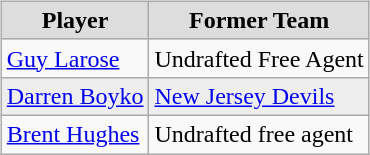<table cellspacing="10">
<tr>
<td valign="top"><br><table class="wikitable">
<tr align="center"  bgcolor="#dddddd">
<td><strong>Player</strong></td>
<td><strong>Former Team</strong></td>
</tr>
<tr>
<td><a href='#'>Guy Larose</a></td>
<td>Undrafted Free Agent</td>
</tr>
<tr bgcolor="#eeeeee">
<td><a href='#'>Darren Boyko</a></td>
<td><a href='#'>New Jersey Devils</a></td>
</tr>
<tr>
<td><a href='#'>Brent Hughes</a></td>
<td>Undrafted free agent</td>
</tr>
</table>
</td>
</tr>
</table>
